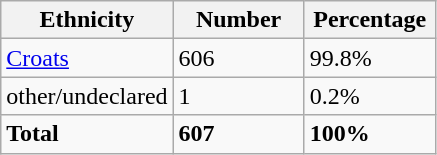<table class="wikitable">
<tr>
<th width="100px">Ethnicity</th>
<th width="80px">Number</th>
<th width="80px">Percentage</th>
</tr>
<tr>
<td><a href='#'>Croats</a></td>
<td>606</td>
<td>99.8%</td>
</tr>
<tr>
<td>other/undeclared</td>
<td>1</td>
<td>0.2%</td>
</tr>
<tr>
<td><strong>Total</strong></td>
<td><strong>607</strong></td>
<td><strong>100%</strong></td>
</tr>
</table>
